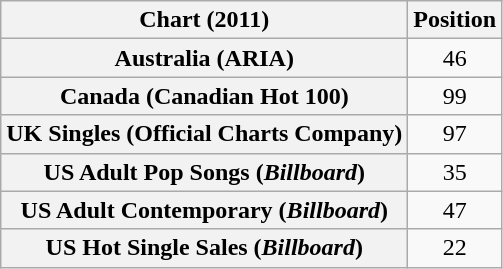<table class="wikitable plainrowheaders sortable" style="text-align:center">
<tr>
<th scope="col">Chart (2011)</th>
<th scope="col">Position</th>
</tr>
<tr>
<th scope="row">Australia (ARIA)</th>
<td>46</td>
</tr>
<tr>
<th scope="row">Canada (Canadian Hot 100)</th>
<td>99</td>
</tr>
<tr>
<th scope="row">UK Singles (Official Charts Company)</th>
<td>97</td>
</tr>
<tr>
<th scope="row">US Adult Pop Songs (<em>Billboard</em>)</th>
<td>35</td>
</tr>
<tr>
<th scope="row">US Adult Contemporary (<em>Billboard</em>)</th>
<td>47</td>
</tr>
<tr>
<th scope="row">US Hot Single Sales (<em>Billboard</em>)</th>
<td>22</td>
</tr>
</table>
